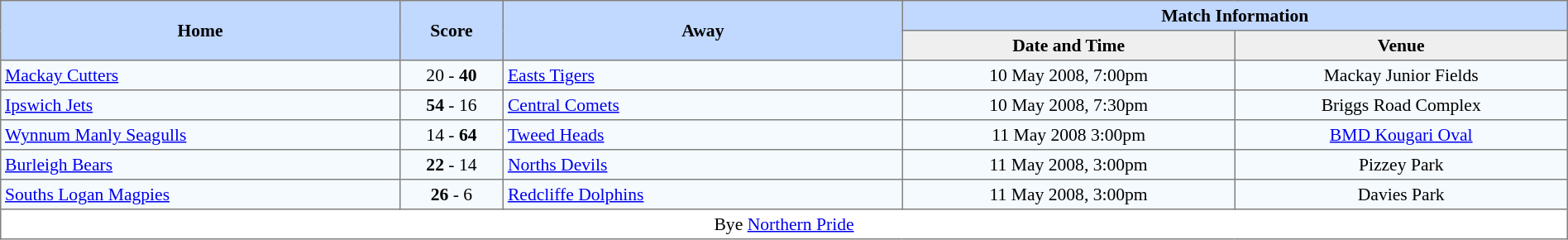<table border=1 style="border-collapse:collapse; font-size:90%; text-align:center;" cellpadding=3 cellspacing=0>
<tr bgcolor=#C1D8FF>
<th rowspan=2 width=12%>Home</th>
<th rowspan=2 width=3%>Score</th>
<th rowspan=2 width=12%>Away</th>
<th colspan=5>Match Information</th>
</tr>
<tr bgcolor=#EFEFEF>
<th width=10%>Date and Time</th>
<th width=10%>Venue</th>
</tr>
<tr bgcolor=#F5FAFF>
<td align=left> <a href='#'>Mackay Cutters</a></td>
<td>20 - <strong>40</strong></td>
<td align=left> <a href='#'>Easts Tigers</a></td>
<td>10 May 2008, 7:00pm</td>
<td>Mackay Junior Fields</td>
</tr>
<tr bgcolor=#F5FAFF>
<td align=left> <a href='#'>Ipswich Jets</a></td>
<td><strong>54</strong> - 16</td>
<td align=left> <a href='#'>Central Comets</a></td>
<td>10 May 2008, 7:30pm</td>
<td>Briggs Road Complex</td>
</tr>
<tr bgcolor=#F5FAFF>
<td align=left> <a href='#'>Wynnum Manly Seagulls</a></td>
<td>14 - <strong>64</strong></td>
<td align=left> <a href='#'>Tweed Heads</a></td>
<td>11 May 2008 3:00pm</td>
<td><a href='#'>BMD Kougari Oval</a></td>
</tr>
<tr bgcolor=#F5FAFF>
<td align=left> <a href='#'>Burleigh Bears</a></td>
<td><strong>22</strong> - 14</td>
<td align=left> <a href='#'>Norths Devils</a></td>
<td>11 May 2008, 3:00pm</td>
<td>Pizzey Park</td>
</tr>
<tr bgcolor=#F5FAFF>
<td align=left> <a href='#'>Souths Logan Magpies</a></td>
<td><strong>26</strong> - 6</td>
<td align=left> <a href='#'>Redcliffe Dolphins</a></td>
<td>11 May 2008, 3:00pm</td>
<td>Davies Park</td>
</tr>
<tr>
<td colspan=5>Bye  <a href='#'>Northern Pride</a></td>
</tr>
</table>
